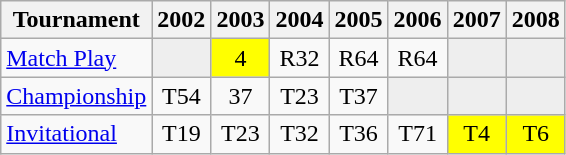<table class="wikitable" style="text-align:center;">
<tr>
<th>Tournament</th>
<th>2002</th>
<th>2003</th>
<th>2004</th>
<th>2005</th>
<th>2006</th>
<th>2007</th>
<th>2008</th>
</tr>
<tr>
<td align="left"><a href='#'>Match Play</a></td>
<td style="background:#eeeeee;"></td>
<td style="background:yellow;">4</td>
<td>R32</td>
<td>R64</td>
<td>R64</td>
<td style="background:#eeeeee;"></td>
<td style="background:#eeeeee;"></td>
</tr>
<tr>
<td align="left"><a href='#'>Championship</a></td>
<td>T54</td>
<td>37</td>
<td>T23</td>
<td>T37</td>
<td style="background:#eeeeee;"></td>
<td style="background:#eeeeee;"></td>
<td style="background:#eeeeee;"></td>
</tr>
<tr>
<td align="left"><a href='#'>Invitational</a></td>
<td>T19</td>
<td>T23</td>
<td>T32</td>
<td>T36</td>
<td>T71</td>
<td style="background:yellow;">T4</td>
<td style="background:yellow;">T6</td>
</tr>
</table>
